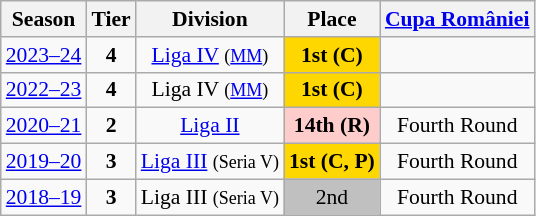<table class="wikitable" style="text-align:center; font-size:90%">
<tr>
<th>Season</th>
<th>Tier</th>
<th>Division</th>
<th>Place</th>
<th><a href='#'>Cupa României</a></th>
</tr>
<tr>
<td><a href='#'>2023–24</a></td>
<td><strong>4</strong></td>
<td><a href='#'>Liga IV</a> <small>(<a href='#'>MM</a>)</small></td>
<td align=center bgcolor=gold><strong>1st</strong> <strong>(C)</strong></td>
<td></td>
</tr>
<tr>
<td><a href='#'>2022–23</a></td>
<td><strong>4</strong></td>
<td>Liga IV <small>(<a href='#'>MM</a>)</small></td>
<td align=center bgcolor=gold><strong>1st</strong> <strong>(C)</strong></td>
<td></td>
</tr>
<tr>
<td><a href='#'>2020–21</a></td>
<td><strong>2</strong></td>
<td><a href='#'>Liga II</a></td>
<td align=center bgcolor=#FFCCCC><strong>14th (R)</strong></td>
<td>Fourth Round</td>
</tr>
<tr>
<td><a href='#'>2019–20</a></td>
<td><strong>3</strong></td>
<td><a href='#'>Liga III</a> <small>(Seria V)</small></td>
<td align=center bgcolor=gold><strong>1st (C, P)</strong></td>
<td>Fourth Round</td>
</tr>
<tr>
<td><a href='#'>2018–19</a></td>
<td><strong>3</strong></td>
<td>Liga III <small>(Seria V)</small></td>
<td align=center bgcolor=silver>2nd</td>
<td>Fourth Round</td>
</tr>
</table>
